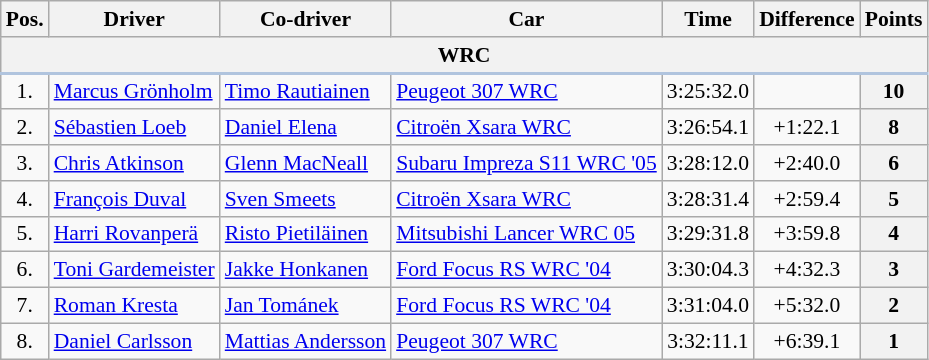<table class="wikitable" style="text-align: center; font-size: 90%; max-width: 950px;">
<tr>
<th>Pos.</th>
<th>Driver</th>
<th>Co-driver</th>
<th>Car</th>
<th>Time</th>
<th>Difference</th>
<th>Points</th>
</tr>
<tr>
<th colspan="7" style="border-bottom: 2px solid LightSteelBlue;">WRC</th>
</tr>
<tr>
<td>1.</td>
<td align="left"> <a href='#'>Marcus Grönholm</a></td>
<td align="left"> <a href='#'>Timo Rautiainen</a></td>
<td align="left"> <a href='#'>Peugeot 307 WRC</a></td>
<td>3:25:32.0</td>
<td></td>
<th>10</th>
</tr>
<tr>
<td>2.</td>
<td align="left"> <a href='#'>Sébastien Loeb</a></td>
<td align="left"> <a href='#'>Daniel Elena</a></td>
<td align="left"> <a href='#'>Citroën Xsara WRC</a></td>
<td>3:26:54.1</td>
<td>+1:22.1</td>
<th>8</th>
</tr>
<tr>
<td>3.</td>
<td align="left"> <a href='#'>Chris Atkinson</a></td>
<td align="left"> <a href='#'>Glenn MacNeall</a></td>
<td align="left"> <a href='#'>Subaru Impreza S11 WRC '05</a></td>
<td>3:28:12.0</td>
<td>+2:40.0</td>
<th>6</th>
</tr>
<tr>
<td>4.</td>
<td align="left"> <a href='#'>François Duval</a></td>
<td align="left"> <a href='#'>Sven Smeets</a></td>
<td align="left"> <a href='#'>Citroën Xsara WRC</a></td>
<td>3:28:31.4</td>
<td>+2:59.4</td>
<th>5</th>
</tr>
<tr>
<td>5.</td>
<td align="left"> <a href='#'>Harri Rovanperä</a></td>
<td align="left"> <a href='#'>Risto Pietiläinen</a></td>
<td align="left"> <a href='#'>Mitsubishi Lancer WRC 05</a></td>
<td>3:29:31.8</td>
<td>+3:59.8</td>
<th>4</th>
</tr>
<tr>
<td>6.</td>
<td align="left"> <a href='#'>Toni Gardemeister</a></td>
<td align="left"> <a href='#'>Jakke Honkanen</a></td>
<td align="left"> <a href='#'>Ford Focus RS WRC '04</a></td>
<td>3:30:04.3</td>
<td>+4:32.3</td>
<th>3</th>
</tr>
<tr>
<td>7.</td>
<td align="left"> <a href='#'>Roman Kresta</a></td>
<td align="left"> <a href='#'>Jan Tománek</a></td>
<td align="left"> <a href='#'>Ford Focus RS WRC '04</a></td>
<td>3:31:04.0</td>
<td>+5:32.0</td>
<th>2</th>
</tr>
<tr>
<td>8.</td>
<td align="left"> <a href='#'>Daniel Carlsson</a></td>
<td align="left"> <a href='#'>Mattias Andersson</a></td>
<td align="left"> <a href='#'>Peugeot 307 WRC</a></td>
<td>3:32:11.1</td>
<td>+6:39.1</td>
<th>1</th>
</tr>
</table>
